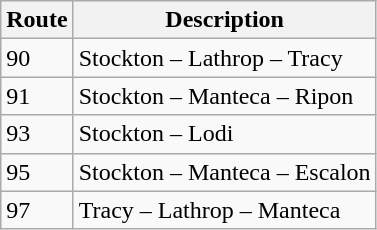<table class="wikitable mw-collapsible mw-collapsed">
<tr>
<th>Route</th>
<th>Description</th>
</tr>
<tr>
<td>90</td>
<td>Stockton – Lathrop – Tracy</td>
</tr>
<tr>
<td>91</td>
<td>Stockton – Manteca – Ripon</td>
</tr>
<tr>
<td>93</td>
<td>Stockton – Lodi</td>
</tr>
<tr>
<td>95</td>
<td>Stockton – Manteca – Escalon</td>
</tr>
<tr>
<td>97</td>
<td>Tracy – Lathrop – Manteca</td>
</tr>
</table>
